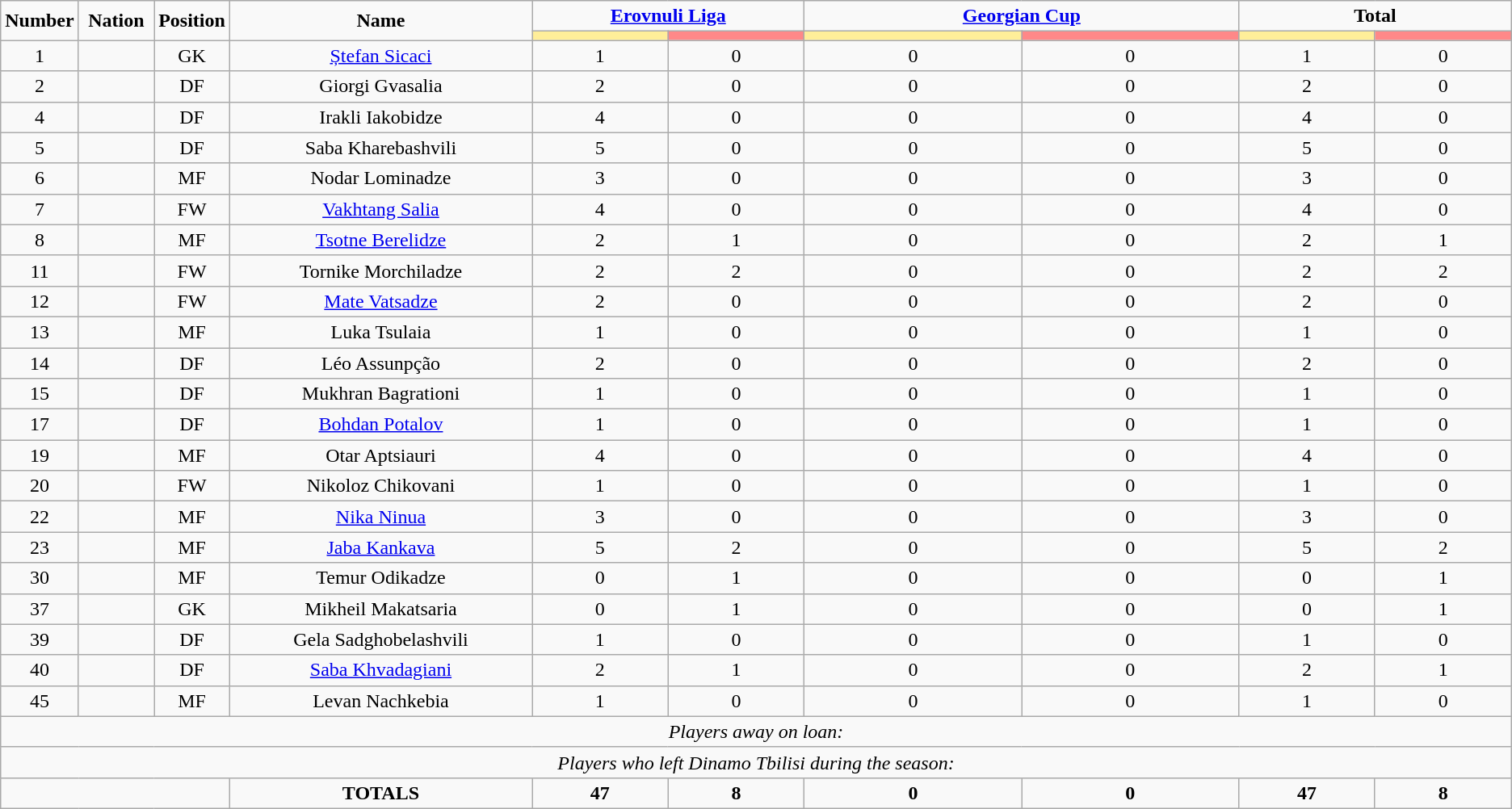<table class="wikitable" style="text-align:center;">
<tr>
<td rowspan="2"  style="width:5%; text-align:center;"><strong>Number</strong></td>
<td rowspan="2"  style="width:5%; text-align:center;"><strong>Nation</strong></td>
<td rowspan="2"  style="width:5%; text-align:center;"><strong>Position</strong></td>
<td rowspan="2"  style="width:20%; text-align:center;"><strong>Name</strong></td>
<td colspan="2" style="text-align:center;"><strong><a href='#'>Erovnuli Liga</a></strong></td>
<td colspan="2" style="text-align:center;"><strong><a href='#'>Georgian Cup</a></strong></td>
<td colspan="2" style="text-align:center;"><strong>Total</strong></td>
</tr>
<tr>
<th style="width:60px; background:#fe9;"></th>
<th style="width:60px; background:#ff8888;"></th>
<th style="width:100px; background:#fe9;"></th>
<th style="width:100px; background:#ff8888;"></th>
<th style="width:60px; background:#fe9;"></th>
<th style="width:60px; background:#ff8888;"></th>
</tr>
<tr>
<td>1</td>
<td></td>
<td>GK</td>
<td><a href='#'>Ștefan Sicaci</a></td>
<td>1</td>
<td>0</td>
<td>0</td>
<td>0</td>
<td>1</td>
<td>0</td>
</tr>
<tr>
<td>2</td>
<td></td>
<td>DF</td>
<td>Giorgi Gvasalia</td>
<td>2</td>
<td>0</td>
<td>0</td>
<td>0</td>
<td>2</td>
<td>0</td>
</tr>
<tr>
<td>4</td>
<td></td>
<td>DF</td>
<td>Irakli Iakobidze</td>
<td>4</td>
<td>0</td>
<td>0</td>
<td>0</td>
<td>4</td>
<td>0</td>
</tr>
<tr>
<td>5</td>
<td></td>
<td>DF</td>
<td>Saba Kharebashvili</td>
<td>5</td>
<td>0</td>
<td>0</td>
<td>0</td>
<td>5</td>
<td>0</td>
</tr>
<tr>
<td>6</td>
<td></td>
<td>MF</td>
<td>Nodar Lominadze</td>
<td>3</td>
<td>0</td>
<td>0</td>
<td>0</td>
<td>3</td>
<td>0</td>
</tr>
<tr>
<td>7</td>
<td></td>
<td>FW</td>
<td><a href='#'>Vakhtang Salia</a></td>
<td>4</td>
<td>0</td>
<td>0</td>
<td>0</td>
<td>4</td>
<td>0</td>
</tr>
<tr>
<td>8</td>
<td></td>
<td>MF</td>
<td><a href='#'>Tsotne Berelidze</a></td>
<td>2</td>
<td>1</td>
<td>0</td>
<td>0</td>
<td>2</td>
<td>1</td>
</tr>
<tr>
<td>11</td>
<td></td>
<td>FW</td>
<td>Tornike Morchiladze</td>
<td>2</td>
<td>2</td>
<td>0</td>
<td>0</td>
<td>2</td>
<td>2</td>
</tr>
<tr>
<td>12</td>
<td></td>
<td>FW</td>
<td><a href='#'>Mate Vatsadze</a></td>
<td>2</td>
<td>0</td>
<td>0</td>
<td>0</td>
<td>2</td>
<td>0</td>
</tr>
<tr>
<td>13</td>
<td></td>
<td>MF</td>
<td>Luka Tsulaia</td>
<td>1</td>
<td>0</td>
<td>0</td>
<td>0</td>
<td>1</td>
<td>0</td>
</tr>
<tr>
<td>14</td>
<td></td>
<td>DF</td>
<td>Léo Assunpção</td>
<td>2</td>
<td>0</td>
<td>0</td>
<td>0</td>
<td>2</td>
<td>0</td>
</tr>
<tr>
<td>15</td>
<td></td>
<td>DF</td>
<td>Mukhran Bagrationi</td>
<td>1</td>
<td>0</td>
<td>0</td>
<td>0</td>
<td>1</td>
<td>0</td>
</tr>
<tr>
<td>17</td>
<td></td>
<td>DF</td>
<td><a href='#'>Bohdan Potalov</a></td>
<td>1</td>
<td>0</td>
<td>0</td>
<td>0</td>
<td>1</td>
<td>0</td>
</tr>
<tr>
<td>19</td>
<td></td>
<td>MF</td>
<td>Otar Aptsiauri</td>
<td>4</td>
<td>0</td>
<td>0</td>
<td>0</td>
<td>4</td>
<td>0</td>
</tr>
<tr>
<td>20</td>
<td></td>
<td>FW</td>
<td>Nikoloz Chikovani</td>
<td>1</td>
<td>0</td>
<td>0</td>
<td>0</td>
<td>1</td>
<td>0</td>
</tr>
<tr>
<td>22</td>
<td></td>
<td>MF</td>
<td><a href='#'>Nika Ninua</a></td>
<td>3</td>
<td>0</td>
<td>0</td>
<td>0</td>
<td>3</td>
<td>0</td>
</tr>
<tr>
<td>23</td>
<td></td>
<td>MF</td>
<td><a href='#'>Jaba Kankava</a></td>
<td>5</td>
<td>2</td>
<td>0</td>
<td>0</td>
<td>5</td>
<td>2</td>
</tr>
<tr>
<td>30</td>
<td></td>
<td>MF</td>
<td>Temur Odikadze</td>
<td>0</td>
<td>1</td>
<td>0</td>
<td>0</td>
<td>0</td>
<td>1</td>
</tr>
<tr>
<td>37</td>
<td></td>
<td>GK</td>
<td>Mikheil Makatsaria</td>
<td>0</td>
<td>1</td>
<td>0</td>
<td>0</td>
<td>0</td>
<td>1</td>
</tr>
<tr>
<td>39</td>
<td></td>
<td>DF</td>
<td>Gela Sadghobelashvili</td>
<td>1</td>
<td>0</td>
<td>0</td>
<td>0</td>
<td>1</td>
<td>0</td>
</tr>
<tr>
<td>40</td>
<td></td>
<td>DF</td>
<td><a href='#'>Saba Khvadagiani</a></td>
<td>2</td>
<td>1</td>
<td>0</td>
<td>0</td>
<td>2</td>
<td>1</td>
</tr>
<tr>
<td>45</td>
<td></td>
<td>MF</td>
<td>Levan Nachkebia</td>
<td>1</td>
<td>0</td>
<td>0</td>
<td>0</td>
<td>1</td>
<td>0</td>
</tr>
<tr>
<td colspan="18"><em>Players away on loan:</em></td>
</tr>
<tr>
<td colspan="18"><em>Players who left Dinamo Tbilisi during the season:</em></td>
</tr>
<tr>
<td colspan="3"></td>
<td><strong>TOTALS</strong></td>
<td><strong>47</strong></td>
<td><strong>8</strong></td>
<td><strong>0</strong></td>
<td><strong>0</strong></td>
<td><strong>47</strong></td>
<td><strong>8</strong></td>
</tr>
</table>
